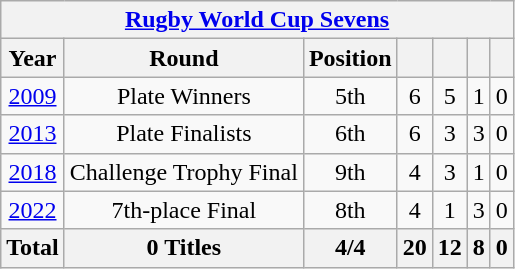<table class="wikitable" style="text-align: center;">
<tr>
<th colspan=7><a href='#'>Rugby World Cup Sevens</a></th>
</tr>
<tr>
<th>Year</th>
<th>Round</th>
<th>Position</th>
<th></th>
<th></th>
<th></th>
<th></th>
</tr>
<tr>
<td> <a href='#'>2009</a></td>
<td>Plate Winners</td>
<td>5th</td>
<td>6</td>
<td>5</td>
<td>1</td>
<td>0</td>
</tr>
<tr>
<td> <a href='#'>2013</a></td>
<td>Plate Finalists</td>
<td>6th</td>
<td>6</td>
<td>3</td>
<td>3</td>
<td>0</td>
</tr>
<tr>
<td> <a href='#'>2018</a></td>
<td>Challenge Trophy Final</td>
<td>9th</td>
<td>4</td>
<td>3</td>
<td>1</td>
<td>0</td>
</tr>
<tr>
<td> <a href='#'>2022</a></td>
<td>7th-place Final</td>
<td>8th</td>
<td>4</td>
<td>1</td>
<td>3</td>
<td>0</td>
</tr>
<tr>
<th>Total</th>
<th>0 Titles</th>
<th>4/4</th>
<th>20</th>
<th>12</th>
<th>8</th>
<th>0</th>
</tr>
</table>
